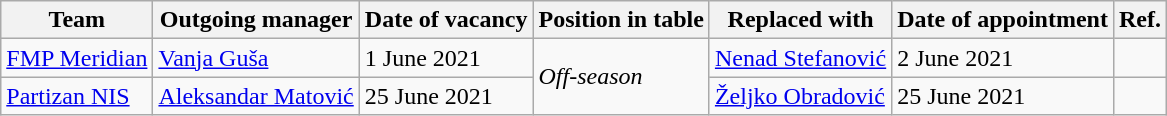<table class="wikitable sortable">
<tr>
<th>Team</th>
<th>Outgoing manager</th>
<th>Date of vacancy</th>
<th>Position in table</th>
<th>Replaced with</th>
<th>Date of appointment</th>
<th>Ref.</th>
</tr>
<tr>
<td><a href='#'>FMP Meridian</a></td>
<td> <a href='#'>Vanja Guša</a></td>
<td>1 June 2021</td>
<td rowspan=2><em>Off-season</em></td>
<td> <a href='#'>Nenad Stefanović</a></td>
<td>2 June 2021</td>
<td></td>
</tr>
<tr>
<td><a href='#'>Partizan NIS</a></td>
<td> <a href='#'>Aleksandar Matović</a></td>
<td>25 June 2021</td>
<td> <a href='#'>Željko Obradović</a></td>
<td>25 June 2021</td>
<td></td>
</tr>
</table>
